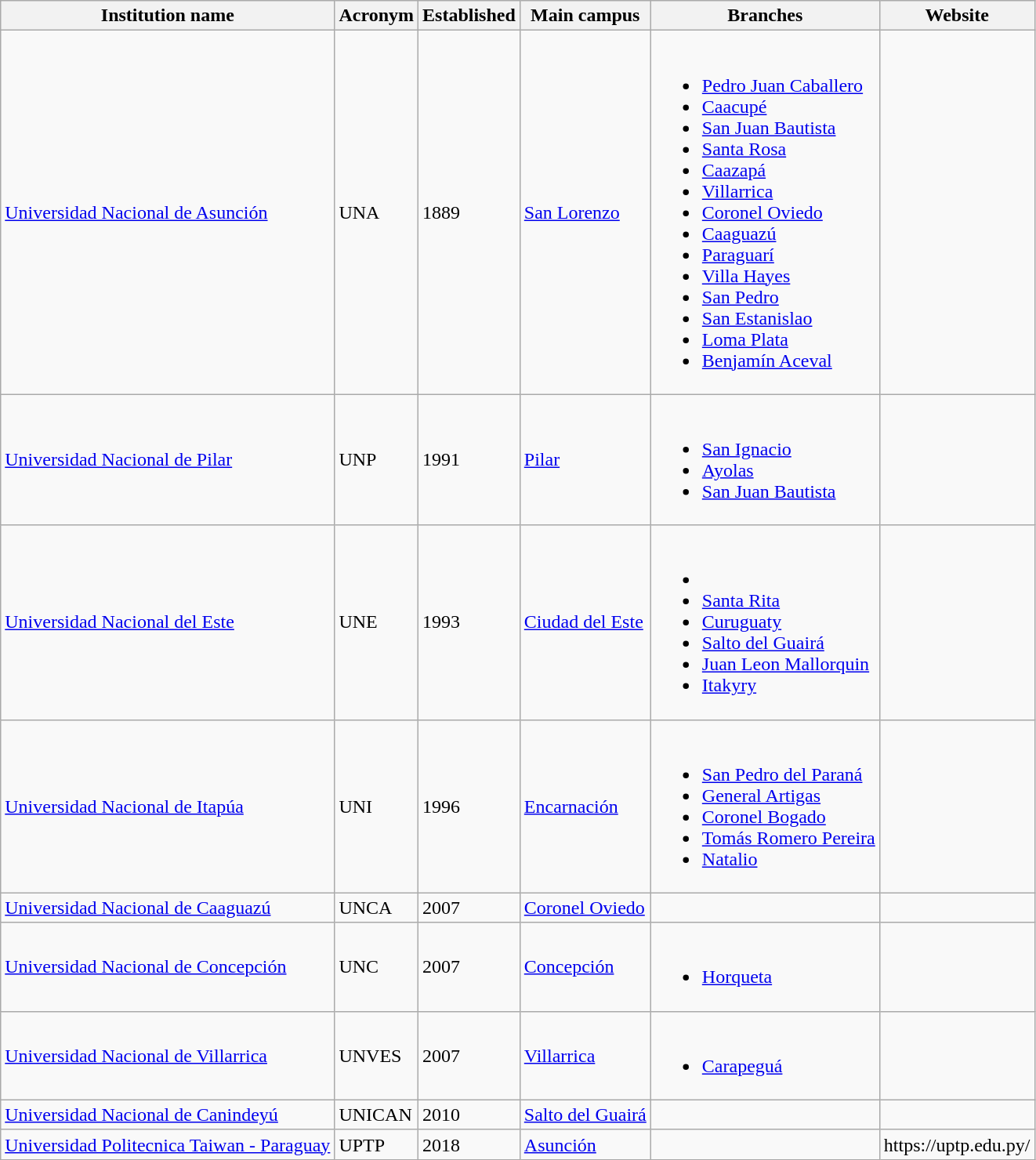<table class="wikitable sortable collapsible plainrowheaders" border="1" style="text-align:left">
<tr>
<th>Institution name</th>
<th>Acronym</th>
<th>Established</th>
<th>Main campus</th>
<th>Branches</th>
<th>Website</th>
</tr>
<tr>
<td><a href='#'>Universidad Nacional de Asunción</a></td>
<td>UNA</td>
<td>1889</td>
<td><a href='#'>San Lorenzo</a></td>
<td><br><ul><li><a href='#'>Pedro Juan Caballero</a></li><li><a href='#'>Caacupé</a></li><li><a href='#'>San Juan Bautista</a></li><li><a href='#'>Santa Rosa</a></li><li><a href='#'>Caazapá</a></li><li><a href='#'>Villarrica</a></li><li><a href='#'>Coronel Oviedo</a></li><li><a href='#'>Caaguazú</a></li><li><a href='#'>Paraguarí</a></li><li><a href='#'>Villa Hayes</a></li><li><a href='#'>San Pedro</a></li><li><a href='#'>San Estanislao</a></li><li><a href='#'>Loma Plata</a></li><li><a href='#'>Benjamín Aceval</a></li></ul></td>
<td></td>
</tr>
<tr>
<td><a href='#'>Universidad Nacional de Pilar</a></td>
<td>UNP</td>
<td>1991</td>
<td><a href='#'>Pilar</a></td>
<td><br><ul><li><a href='#'>San Ignacio</a></li><li><a href='#'>Ayolas</a></li><li><a href='#'>San Juan Bautista</a></li></ul></td>
<td></td>
</tr>
<tr>
<td><a href='#'>Universidad Nacional del Este</a></td>
<td>UNE</td>
<td>1993</td>
<td><a href='#'>Ciudad del Este</a></td>
<td><br><ul><li></li><li><a href='#'>Santa Rita</a></li><li><a href='#'>Curuguaty</a></li><li><a href='#'>Salto del Guairá</a></li><li><a href='#'>Juan Leon Mallorquin</a></li><li><a href='#'>Itakyry</a></li></ul></td>
<td></td>
</tr>
<tr>
<td><a href='#'>Universidad Nacional de Itapúa</a></td>
<td>UNI</td>
<td>1996</td>
<td><a href='#'>Encarnación</a></td>
<td><br><ul><li><a href='#'>San Pedro del Paraná</a></li><li><a href='#'>General Artigas</a></li><li><a href='#'>Coronel Bogado</a></li><li><a href='#'>Tomás Romero Pereira</a></li><li><a href='#'>Natalio</a></li></ul></td>
<td></td>
</tr>
<tr>
<td><a href='#'>Universidad Nacional de Caaguazú</a></td>
<td>UNCA</td>
<td>2007</td>
<td><a href='#'>Coronel Oviedo</a></td>
<td></td>
<td></td>
</tr>
<tr>
<td><a href='#'>Universidad Nacional de Concepción</a></td>
<td>UNC</td>
<td>2007</td>
<td><a href='#'>Concepción</a></td>
<td><br><ul><li><a href='#'>Horqueta</a></li></ul></td>
<td></td>
</tr>
<tr>
<td><a href='#'>Universidad Nacional de Villarrica</a></td>
<td>UNVES</td>
<td>2007</td>
<td><a href='#'>Villarrica</a></td>
<td><br><ul><li><a href='#'>Carapeguá</a></li></ul></td>
<td></td>
</tr>
<tr>
<td><a href='#'>Universidad Nacional de Canindeyú</a></td>
<td>UNICAN</td>
<td>2010</td>
<td><a href='#'>Salto del Guairá</a></td>
<td></td>
<td></td>
</tr>
<tr>
<td><a href='#'>Universidad Politecnica Taiwan - Paraguay</a></td>
<td>UPTP</td>
<td>2018</td>
<td><a href='#'>Asunción</a></td>
<td></td>
<td>https://uptp.edu.py/</td>
</tr>
</table>
